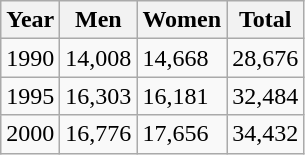<table class="wikitable">
<tr>
<th>Year</th>
<th>Men</th>
<th>Women</th>
<th>Total</th>
</tr>
<tr>
<td>1990</td>
<td>14,008</td>
<td>14,668</td>
<td>28,676</td>
</tr>
<tr>
<td>1995</td>
<td>16,303</td>
<td>16,181</td>
<td>32,484</td>
</tr>
<tr>
<td>2000</td>
<td>16,776</td>
<td>17,656</td>
<td>34,432</td>
</tr>
</table>
